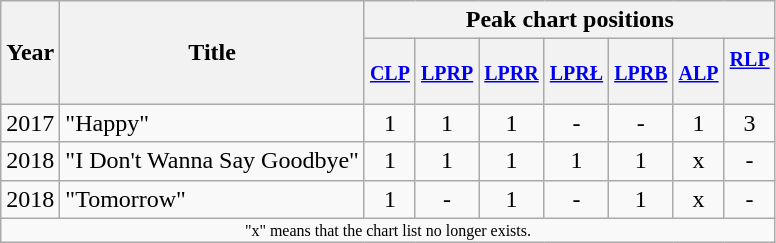<table class=wikitable style=text-align:center;>
<tr>
<th rowspan=2>Year</th>
<th rowspan=2>Title</th>
<th colspan=7>Peak chart positions</th>
</tr>
<tr>
<th width=25px><small><a href='#'>CLP</a></small><br></th>
<th width=25px><small><a href='#'>LPRP</a></small><br></th>
<th width=25px><small><a href='#'>LPRR</a></small><br></th>
<th width=25px><small><a href='#'>LPRŁ</a></small><br></th>
<th width=25px><small><a href='#'>LPRB</a></small><br></th>
<th width=25px><small><a href='#'>ALP</a></small><br></th>
<th width=25px><small><a href='#'>RLP</a></small><br><br></th>
</tr>
<tr>
<td>2017</td>
<td align=left>"Happy"</td>
<td>1</td>
<td>1</td>
<td>1</td>
<td>-</td>
<td>-</td>
<td>1</td>
<td>3</td>
</tr>
<tr>
<td>2018</td>
<td align="left">"I Don't Wanna Say Goodbye"</td>
<td>1</td>
<td>1</td>
<td>1</td>
<td>1</td>
<td>1</td>
<td>x</td>
<td>-</td>
</tr>
<tr>
<td>2018</td>
<td align="left">"Tomorrow"</td>
<td>1</td>
<td>-</td>
<td>1</td>
<td>-</td>
<td>1</td>
<td>x</td>
<td>-</td>
</tr>
<tr>
<td align="center" colspan="10" style="font-size: 8pt">"x" means that the chart list no longer exists.</td>
</tr>
</table>
